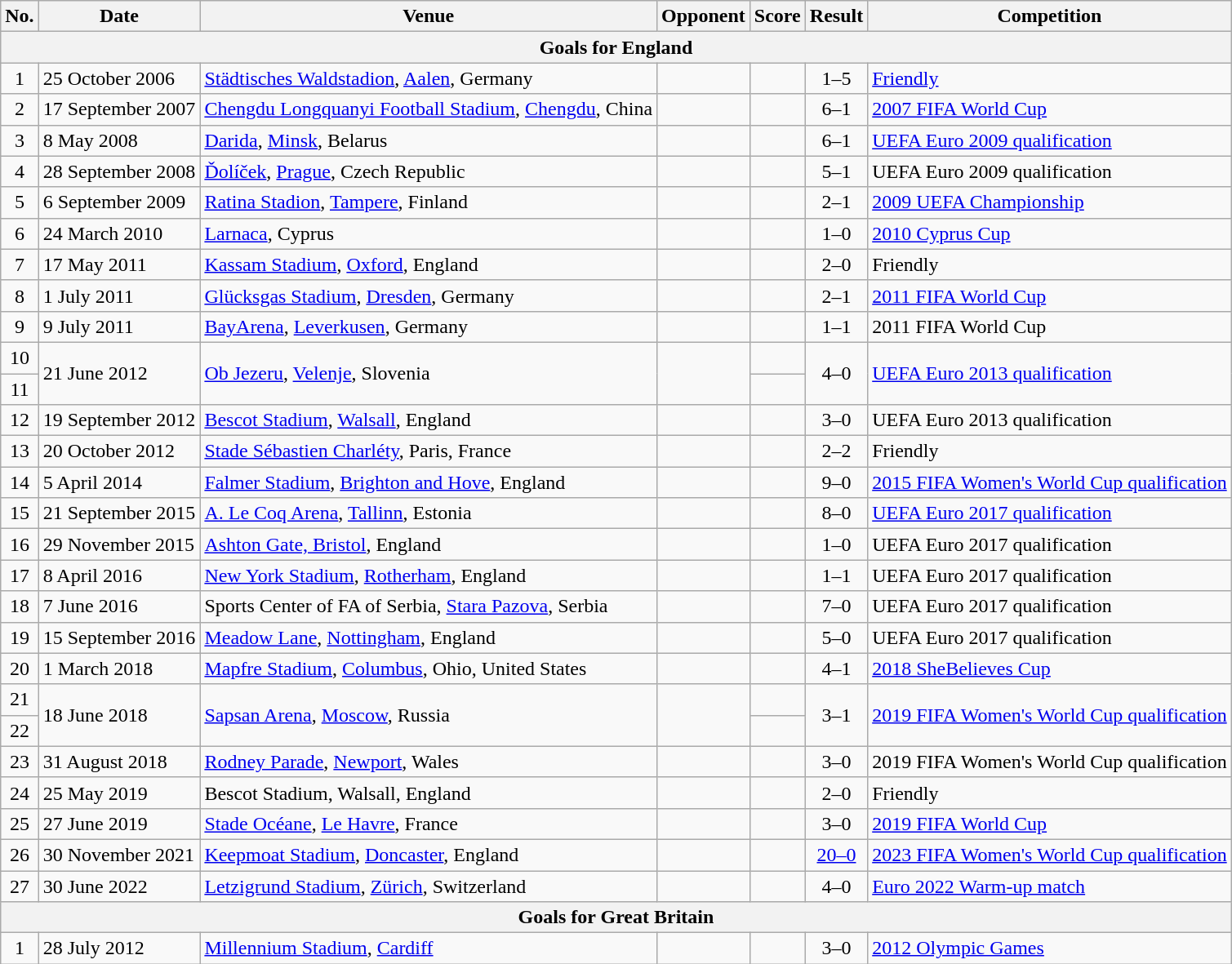<table class="wikitable sortable">
<tr>
<th scope="col">No.</th>
<th scope="col">Date</th>
<th scope="col">Venue</th>
<th scope="col">Opponent</th>
<th scope="col">Score</th>
<th scope="col">Result</th>
<th scope="col">Competition</th>
</tr>
<tr>
<th colspan="7">Goals for England</th>
</tr>
<tr>
<td style="text-align:center">1</td>
<td>25 October 2006</td>
<td><a href='#'>Städtisches Waldstadion</a>, <a href='#'>Aalen</a>, Germany</td>
<td></td>
<td></td>
<td style="text-align:center">1–5</td>
<td><a href='#'>Friendly</a></td>
</tr>
<tr>
<td style="text-align:center">2</td>
<td>17 September 2007</td>
<td><a href='#'>Chengdu Longquanyi Football Stadium</a>, <a href='#'>Chengdu</a>, China</td>
<td></td>
<td></td>
<td style="text-align:center">6–1</td>
<td><a href='#'>2007 FIFA World Cup</a></td>
</tr>
<tr>
<td style="text-align:center">3</td>
<td>8 May 2008</td>
<td><a href='#'>Darida</a>, <a href='#'>Minsk</a>, Belarus</td>
<td></td>
<td></td>
<td style="text-align:center">6–1</td>
<td><a href='#'>UEFA Euro 2009 qualification</a></td>
</tr>
<tr>
<td style="text-align:center">4</td>
<td>28 September 2008</td>
<td><a href='#'>Ďolíček</a>, <a href='#'>Prague</a>, Czech Republic</td>
<td></td>
<td></td>
<td style="text-align:center">5–1</td>
<td>UEFA Euro 2009 qualification</td>
</tr>
<tr>
<td style="text-align:center">5</td>
<td>6 September 2009</td>
<td><a href='#'>Ratina Stadion</a>, <a href='#'>Tampere</a>, Finland</td>
<td></td>
<td></td>
<td style="text-align:center">2–1</td>
<td><a href='#'>2009 UEFA Championship</a></td>
</tr>
<tr>
<td style="text-align:center">6</td>
<td>24 March 2010</td>
<td><a href='#'>Larnaca</a>, Cyprus</td>
<td></td>
<td></td>
<td style="text-align:center">1–0</td>
<td><a href='#'>2010 Cyprus Cup</a></td>
</tr>
<tr>
<td style="text-align:center">7</td>
<td>17 May 2011</td>
<td><a href='#'>Kassam Stadium</a>, <a href='#'>Oxford</a>, England</td>
<td></td>
<td></td>
<td style="text-align:center">2–0</td>
<td>Friendly</td>
</tr>
<tr>
<td style="text-align:center">8</td>
<td>1 July 2011</td>
<td><a href='#'>Glücksgas Stadium</a>, <a href='#'>Dresden</a>, Germany</td>
<td></td>
<td></td>
<td style="text-align:center">2–1</td>
<td><a href='#'>2011 FIFA World Cup</a></td>
</tr>
<tr>
<td style="text-align:center">9</td>
<td>9 July 2011</td>
<td><a href='#'>BayArena</a>, <a href='#'>Leverkusen</a>, Germany</td>
<td></td>
<td></td>
<td style="text-align:center">1–1</td>
<td>2011 FIFA World Cup</td>
</tr>
<tr>
<td style="text-align:center">10</td>
<td rowspan="2">21 June 2012</td>
<td rowspan="2"><a href='#'>Ob Jezeru</a>, <a href='#'>Velenje</a>, Slovenia</td>
<td rowspan="2"></td>
<td></td>
<td rowspan="2" style="text-align:center">4–0</td>
<td rowspan="2"><a href='#'>UEFA Euro 2013 qualification</a></td>
</tr>
<tr>
<td style="text-align:center">11</td>
<td></td>
</tr>
<tr>
<td style="text-align:center">12</td>
<td>19 September 2012</td>
<td><a href='#'>Bescot Stadium</a>, <a href='#'>Walsall</a>, England</td>
<td></td>
<td></td>
<td style="text-align:center">3–0</td>
<td>UEFA Euro 2013 qualification</td>
</tr>
<tr>
<td style="text-align:center">13</td>
<td>20 October 2012</td>
<td><a href='#'>Stade Sébastien Charléty</a>, Paris, France</td>
<td></td>
<td></td>
<td style="text-align:center">2–2</td>
<td>Friendly</td>
</tr>
<tr>
<td style="text-align:center">14</td>
<td>5 April 2014</td>
<td><a href='#'>Falmer Stadium</a>, <a href='#'>Brighton and Hove</a>, England</td>
<td></td>
<td></td>
<td style="text-align:center">9–0</td>
<td><a href='#'>2015 FIFA Women's World Cup qualification</a></td>
</tr>
<tr>
<td style="text-align:center">15</td>
<td>21 September 2015</td>
<td><a href='#'>A. Le Coq Arena</a>, <a href='#'>Tallinn</a>, Estonia</td>
<td></td>
<td></td>
<td style="text-align:center">8–0</td>
<td><a href='#'>UEFA Euro 2017 qualification</a></td>
</tr>
<tr>
<td style="text-align:center">16</td>
<td>29 November 2015</td>
<td><a href='#'>Ashton Gate, Bristol</a>, England</td>
<td></td>
<td></td>
<td style="text-align:center">1–0</td>
<td>UEFA Euro 2017 qualification</td>
</tr>
<tr>
<td style="text-align:center">17</td>
<td>8 April 2016</td>
<td><a href='#'>New York Stadium</a>, <a href='#'>Rotherham</a>, England</td>
<td></td>
<td></td>
<td style="text-align:center">1–1</td>
<td>UEFA Euro 2017 qualification</td>
</tr>
<tr>
<td style="text-align:center">18</td>
<td>7 June 2016</td>
<td>Sports Center of FA of Serbia, <a href='#'>Stara Pazova</a>, Serbia</td>
<td></td>
<td></td>
<td style="text-align:center">7–0</td>
<td>UEFA Euro 2017 qualification</td>
</tr>
<tr>
<td style="text-align:center">19</td>
<td>15 September 2016</td>
<td><a href='#'>Meadow Lane</a>, <a href='#'>Nottingham</a>, England</td>
<td></td>
<td></td>
<td style="text-align:center">5–0</td>
<td>UEFA Euro 2017 qualification</td>
</tr>
<tr>
<td style="text-align:center">20</td>
<td>1 March 2018</td>
<td><a href='#'>Mapfre Stadium</a>, <a href='#'>Columbus</a>, Ohio, United States</td>
<td></td>
<td></td>
<td style="text-align:center">4–1</td>
<td><a href='#'>2018 SheBelieves Cup</a></td>
</tr>
<tr>
<td style="text-align:center">21</td>
<td rowspan="2">18 June 2018</td>
<td rowspan="2"><a href='#'>Sapsan Arena</a>, <a href='#'>Moscow</a>, Russia</td>
<td rowspan="2"></td>
<td></td>
<td rowspan="2" style="text-align:center">3–1</td>
<td rowspan="2"><a href='#'>2019 FIFA Women's World Cup qualification</a></td>
</tr>
<tr>
<td style="text-align:center">22</td>
<td></td>
</tr>
<tr>
<td style="text-align:center">23</td>
<td>31 August 2018</td>
<td><a href='#'>Rodney Parade</a>, <a href='#'>Newport</a>, Wales</td>
<td></td>
<td></td>
<td style="text-align:center">3–0</td>
<td>2019 FIFA Women's World Cup qualification</td>
</tr>
<tr>
<td style="text-align:center">24</td>
<td>25 May 2019</td>
<td>Bescot Stadium, Walsall, England</td>
<td></td>
<td></td>
<td style="text-align:center">2–0</td>
<td>Friendly</td>
</tr>
<tr>
<td style="text-align:center">25</td>
<td>27 June 2019</td>
<td><a href='#'>Stade Océane</a>, <a href='#'>Le Havre</a>, France</td>
<td></td>
<td></td>
<td style="text-align:center">3–0</td>
<td><a href='#'>2019 FIFA World Cup</a></td>
</tr>
<tr>
<td style="text-align:center">26</td>
<td>30 November 2021</td>
<td><a href='#'>Keepmoat Stadium</a>, <a href='#'>Doncaster</a>, England</td>
<td></td>
<td></td>
<td style="text-align:center"><a href='#'>20–0</a></td>
<td><a href='#'>2023 FIFA Women's World Cup qualification</a></td>
</tr>
<tr>
<td style="text-align:center">27</td>
<td>30 June 2022</td>
<td><a href='#'>Letzigrund Stadium</a>, <a href='#'>Zürich</a>, Switzerland</td>
<td></td>
<td></td>
<td style="text-align:center">4–0</td>
<td><a href='#'>Euro 2022 Warm-up match</a></td>
</tr>
<tr>
<th colspan="7">Goals for Great Britain</th>
</tr>
<tr>
<td style="text-align:center">1</td>
<td>28 July 2012</td>
<td><a href='#'>Millennium Stadium</a>, <a href='#'>Cardiff</a></td>
<td></td>
<td></td>
<td style="text-align:center">3–0</td>
<td><a href='#'>2012 Olympic Games</a></td>
</tr>
</table>
